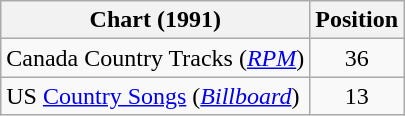<table class="wikitable sortable">
<tr>
<th scope="col">Chart (1991)</th>
<th scope="col">Position</th>
</tr>
<tr>
<td>Canada Country Tracks (<em><a href='#'>RPM</a></em>)</td>
<td align="center">36</td>
</tr>
<tr>
<td>US <a href='#'>Country Songs</a> (<em><a href='#'>Billboard</a></em>)</td>
<td align="center">13</td>
</tr>
</table>
